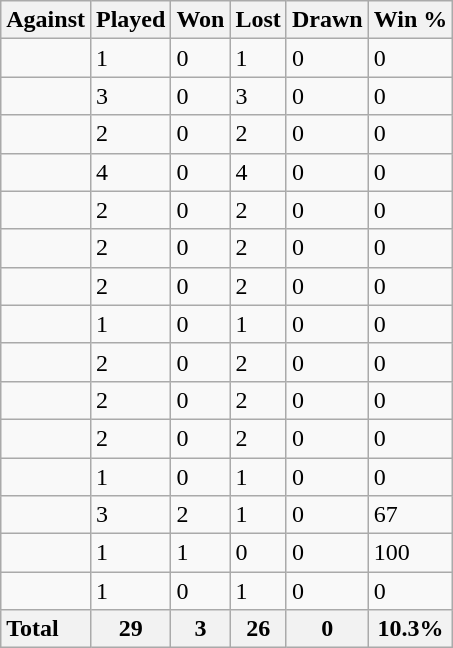<table class="sortable wikitable">
<tr>
<th>Against</th>
<th>Played</th>
<th>Won</th>
<th>Lost</th>
<th>Drawn</th>
<th>Win %</th>
</tr>
<tr>
<td style="text-align:left;"></td>
<td>1</td>
<td>0</td>
<td>1</td>
<td>0</td>
<td>0</td>
</tr>
<tr>
<td style="text-align:left;"></td>
<td>3</td>
<td>0</td>
<td>3</td>
<td>0</td>
<td>0</td>
</tr>
<tr>
<td style="text-align:left;"></td>
<td>2</td>
<td>0</td>
<td>2</td>
<td>0</td>
<td>0</td>
</tr>
<tr>
<td style="text-align:left;"></td>
<td>4</td>
<td>0</td>
<td>4</td>
<td>0</td>
<td>0</td>
</tr>
<tr>
<td style="text-align:left;"></td>
<td>2</td>
<td>0</td>
<td>2</td>
<td>0</td>
<td>0</td>
</tr>
<tr>
<td style="text-align:left;"></td>
<td>2</td>
<td>0</td>
<td>2</td>
<td>0</td>
<td>0</td>
</tr>
<tr>
<td style="text-align:left;"></td>
<td>2</td>
<td>0</td>
<td>2</td>
<td>0</td>
<td>0</td>
</tr>
<tr>
<td style="text-align:left;"></td>
<td>1</td>
<td>0</td>
<td>1</td>
<td>0</td>
<td>0</td>
</tr>
<tr>
<td style="text-align:left;"></td>
<td>2</td>
<td>0</td>
<td>2</td>
<td>0</td>
<td>0</td>
</tr>
<tr>
<td style="text-align:left;"></td>
<td>2</td>
<td>0</td>
<td>2</td>
<td>0</td>
<td>0</td>
</tr>
<tr>
<td style="text-align:left;"></td>
<td>2</td>
<td>0</td>
<td>2</td>
<td>0</td>
<td>0</td>
</tr>
<tr>
<td style="text-align:left;"></td>
<td>1</td>
<td>0</td>
<td>1</td>
<td>0</td>
<td>0</td>
</tr>
<tr>
<td style="text-align:left;"></td>
<td>3</td>
<td>2</td>
<td>1</td>
<td>0</td>
<td>67</td>
</tr>
<tr>
<td style="text-align:left;"></td>
<td>1</td>
<td>1</td>
<td>0</td>
<td>0</td>
<td>100</td>
</tr>
<tr>
<td style="text-align:left;"></td>
<td>1</td>
<td>0</td>
<td>1</td>
<td>0</td>
<td>0</td>
</tr>
<tr>
<th style="text-align:left;"><strong>Total</strong></th>
<th><strong>29</strong></th>
<th><strong>3</strong></th>
<th><strong>26</strong></th>
<th><strong>0</strong></th>
<th><strong>10.3%</strong></th>
</tr>
</table>
